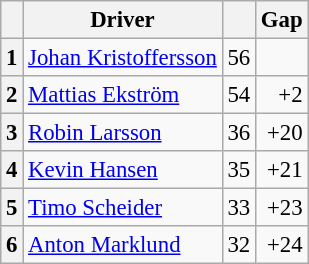<table class="wikitable" style="font-size: 95%;">
<tr>
<th></th>
<th>Driver</th>
<th></th>
<th>Gap</th>
</tr>
<tr>
<th>1</th>
<td> <a href='#'>Johan Kristoffersson</a></td>
<td>56</td>
<td></td>
</tr>
<tr>
<th>2</th>
<td> <a href='#'>Mattias Ekström</a></td>
<td>54</td>
<td align="right">+2</td>
</tr>
<tr>
<th>3</th>
<td> <a href='#'>Robin Larsson</a></td>
<td>36</td>
<td align="right">+20</td>
</tr>
<tr>
<th>4</th>
<td> <a href='#'>Kevin Hansen</a></td>
<td>35</td>
<td align="right">+21</td>
</tr>
<tr>
<th>5</th>
<td> <a href='#'>Timo Scheider</a></td>
<td>33</td>
<td align="right">+23</td>
</tr>
<tr>
<th>6</th>
<td> <a href='#'>Anton Marklund</a></td>
<td>32</td>
<td align="right">+24</td>
</tr>
</table>
